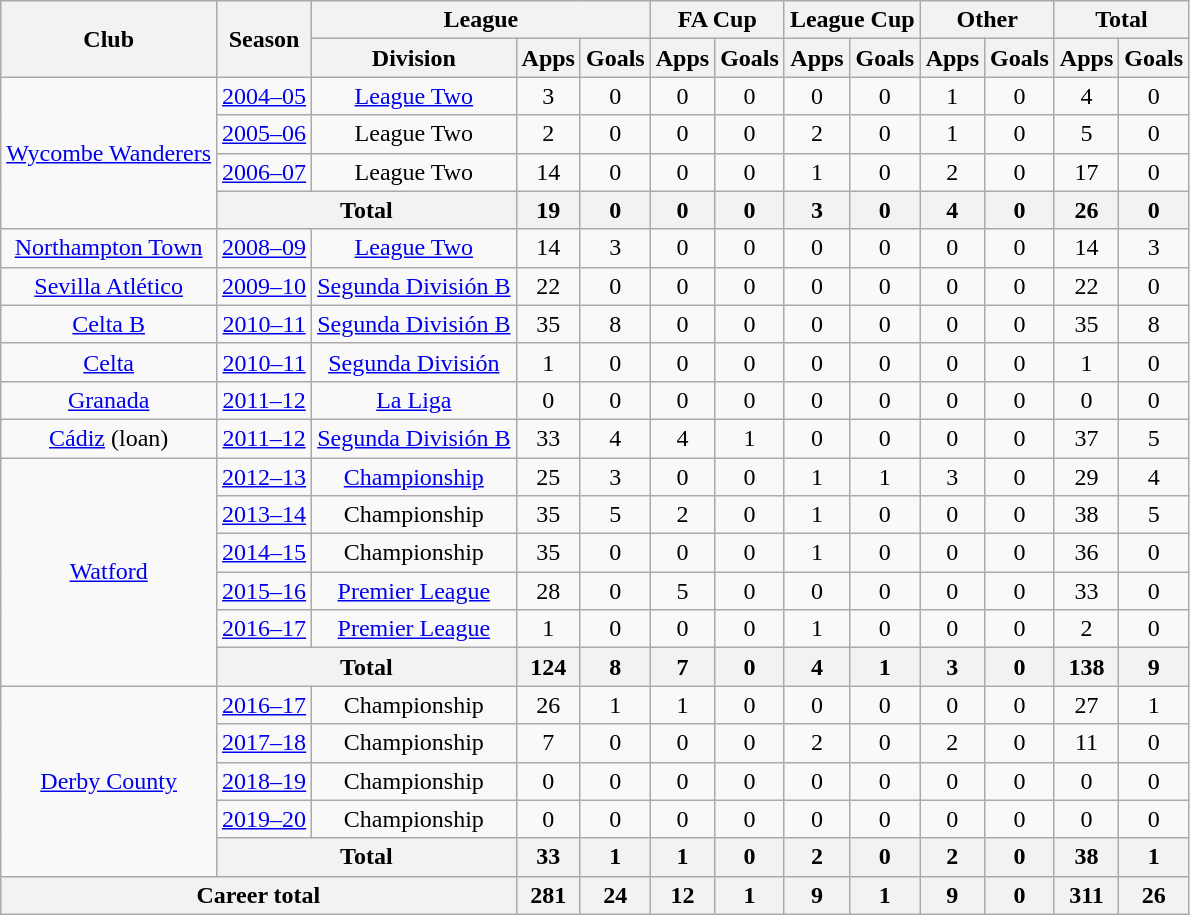<table class="wikitable" style="text-align: center;">
<tr>
<th rowspan=2>Club</th>
<th rowspan=2>Season</th>
<th colspan=3>League</th>
<th colspan=2>FA Cup</th>
<th colspan=2>League Cup</th>
<th colspan=2>Other</th>
<th colspan=2>Total</th>
</tr>
<tr>
<th>Division</th>
<th>Apps</th>
<th>Goals</th>
<th>Apps</th>
<th>Goals</th>
<th>Apps</th>
<th>Goals</th>
<th>Apps</th>
<th>Goals</th>
<th>Apps</th>
<th>Goals</th>
</tr>
<tr>
<td rowspan=4><a href='#'>Wycombe Wanderers</a></td>
<td><a href='#'>2004–05</a></td>
<td><a href='#'>League Two</a></td>
<td>3</td>
<td>0</td>
<td>0</td>
<td>0</td>
<td>0</td>
<td>0</td>
<td>1</td>
<td>0</td>
<td>4</td>
<td>0</td>
</tr>
<tr>
<td><a href='#'>2005–06</a></td>
<td>League Two</td>
<td>2</td>
<td>0</td>
<td>0</td>
<td>0</td>
<td>2</td>
<td>0</td>
<td>1</td>
<td>0</td>
<td>5</td>
<td>0</td>
</tr>
<tr>
<td><a href='#'>2006–07</a></td>
<td>League Two</td>
<td>14</td>
<td>0</td>
<td>0</td>
<td>0</td>
<td>1</td>
<td>0</td>
<td>2</td>
<td>0</td>
<td>17</td>
<td>0</td>
</tr>
<tr>
<th colspan=2>Total</th>
<th>19</th>
<th>0</th>
<th>0</th>
<th>0</th>
<th>3</th>
<th>0</th>
<th>4</th>
<th>0</th>
<th>26</th>
<th>0</th>
</tr>
<tr>
<td><a href='#'>Northampton Town</a></td>
<td><a href='#'>2008–09</a></td>
<td><a href='#'>League Two</a></td>
<td>14</td>
<td>3</td>
<td>0</td>
<td>0</td>
<td>0</td>
<td>0</td>
<td>0</td>
<td>0</td>
<td>14</td>
<td>3</td>
</tr>
<tr>
<td><a href='#'>Sevilla Atlético</a></td>
<td><a href='#'>2009–10</a></td>
<td><a href='#'>Segunda División B</a></td>
<td>22</td>
<td>0</td>
<td>0</td>
<td>0</td>
<td>0</td>
<td>0</td>
<td>0</td>
<td>0</td>
<td>22</td>
<td>0</td>
</tr>
<tr>
<td><a href='#'>Celta B</a></td>
<td><a href='#'>2010–11</a></td>
<td><a href='#'>Segunda División B</a></td>
<td>35</td>
<td>8</td>
<td>0</td>
<td>0</td>
<td>0</td>
<td>0</td>
<td>0</td>
<td>0</td>
<td>35</td>
<td>8</td>
</tr>
<tr>
<td><a href='#'>Celta</a></td>
<td><a href='#'>2010–11</a></td>
<td><a href='#'>Segunda División</a></td>
<td>1</td>
<td>0</td>
<td>0</td>
<td>0</td>
<td>0</td>
<td>0</td>
<td>0</td>
<td>0</td>
<td>1</td>
<td>0</td>
</tr>
<tr>
<td><a href='#'>Granada</a></td>
<td><a href='#'>2011–12</a></td>
<td><a href='#'>La Liga</a></td>
<td>0</td>
<td>0</td>
<td>0</td>
<td>0</td>
<td>0</td>
<td>0</td>
<td>0</td>
<td>0</td>
<td>0</td>
<td>0</td>
</tr>
<tr>
<td><a href='#'>Cádiz</a> (loan)</td>
<td><a href='#'>2011–12</a></td>
<td><a href='#'>Segunda División B</a></td>
<td>33</td>
<td>4</td>
<td>4</td>
<td>1</td>
<td>0</td>
<td>0</td>
<td>0</td>
<td>0</td>
<td>37</td>
<td>5</td>
</tr>
<tr>
<td rowspan=6><a href='#'>Watford</a></td>
<td><a href='#'>2012–13</a></td>
<td><a href='#'>Championship</a></td>
<td>25</td>
<td>3</td>
<td>0</td>
<td>0</td>
<td>1</td>
<td>1</td>
<td>3</td>
<td>0</td>
<td>29</td>
<td>4</td>
</tr>
<tr>
<td><a href='#'>2013–14</a></td>
<td>Championship</td>
<td>35</td>
<td>5</td>
<td>2</td>
<td>0</td>
<td>1</td>
<td>0</td>
<td>0</td>
<td>0</td>
<td>38</td>
<td>5</td>
</tr>
<tr>
<td><a href='#'>2014–15</a></td>
<td>Championship</td>
<td>35</td>
<td>0</td>
<td>0</td>
<td>0</td>
<td>1</td>
<td>0</td>
<td>0</td>
<td>0</td>
<td>36</td>
<td>0</td>
</tr>
<tr>
<td><a href='#'>2015–16</a></td>
<td><a href='#'>Premier League</a></td>
<td>28</td>
<td>0</td>
<td>5</td>
<td>0</td>
<td>0</td>
<td>0</td>
<td>0</td>
<td>0</td>
<td>33</td>
<td>0</td>
</tr>
<tr>
<td><a href='#'>2016–17</a></td>
<td><a href='#'>Premier League</a></td>
<td>1</td>
<td>0</td>
<td>0</td>
<td>0</td>
<td>1</td>
<td>0</td>
<td>0</td>
<td>0</td>
<td>2</td>
<td>0</td>
</tr>
<tr>
<th colspan=2>Total</th>
<th>124</th>
<th>8</th>
<th>7</th>
<th>0</th>
<th>4</th>
<th>1</th>
<th>3</th>
<th>0</th>
<th>138</th>
<th>9</th>
</tr>
<tr>
<td rowspan=5><a href='#'>Derby County</a></td>
<td><a href='#'>2016–17</a></td>
<td>Championship</td>
<td>26</td>
<td>1</td>
<td>1</td>
<td>0</td>
<td>0</td>
<td>0</td>
<td>0</td>
<td>0</td>
<td>27</td>
<td>1</td>
</tr>
<tr>
<td><a href='#'>2017–18</a></td>
<td>Championship</td>
<td>7</td>
<td>0</td>
<td>0</td>
<td>0</td>
<td>2</td>
<td>0</td>
<td>2</td>
<td>0</td>
<td>11</td>
<td>0</td>
</tr>
<tr>
<td><a href='#'>2018–19</a></td>
<td>Championship</td>
<td>0</td>
<td>0</td>
<td>0</td>
<td>0</td>
<td>0</td>
<td>0</td>
<td>0</td>
<td>0</td>
<td>0</td>
<td>0</td>
</tr>
<tr>
<td><a href='#'>2019–20</a></td>
<td>Championship</td>
<td>0</td>
<td>0</td>
<td>0</td>
<td>0</td>
<td>0</td>
<td>0</td>
<td>0</td>
<td>0</td>
<td>0</td>
<td>0</td>
</tr>
<tr>
<th colspan=2>Total</th>
<th>33</th>
<th>1</th>
<th>1</th>
<th>0</th>
<th>2</th>
<th>0</th>
<th>2</th>
<th>0</th>
<th>38</th>
<th>1</th>
</tr>
<tr>
<th colspan=3>Career total</th>
<th>281</th>
<th>24</th>
<th>12</th>
<th>1</th>
<th>9</th>
<th>1</th>
<th>9</th>
<th>0</th>
<th>311</th>
<th>26</th>
</tr>
</table>
